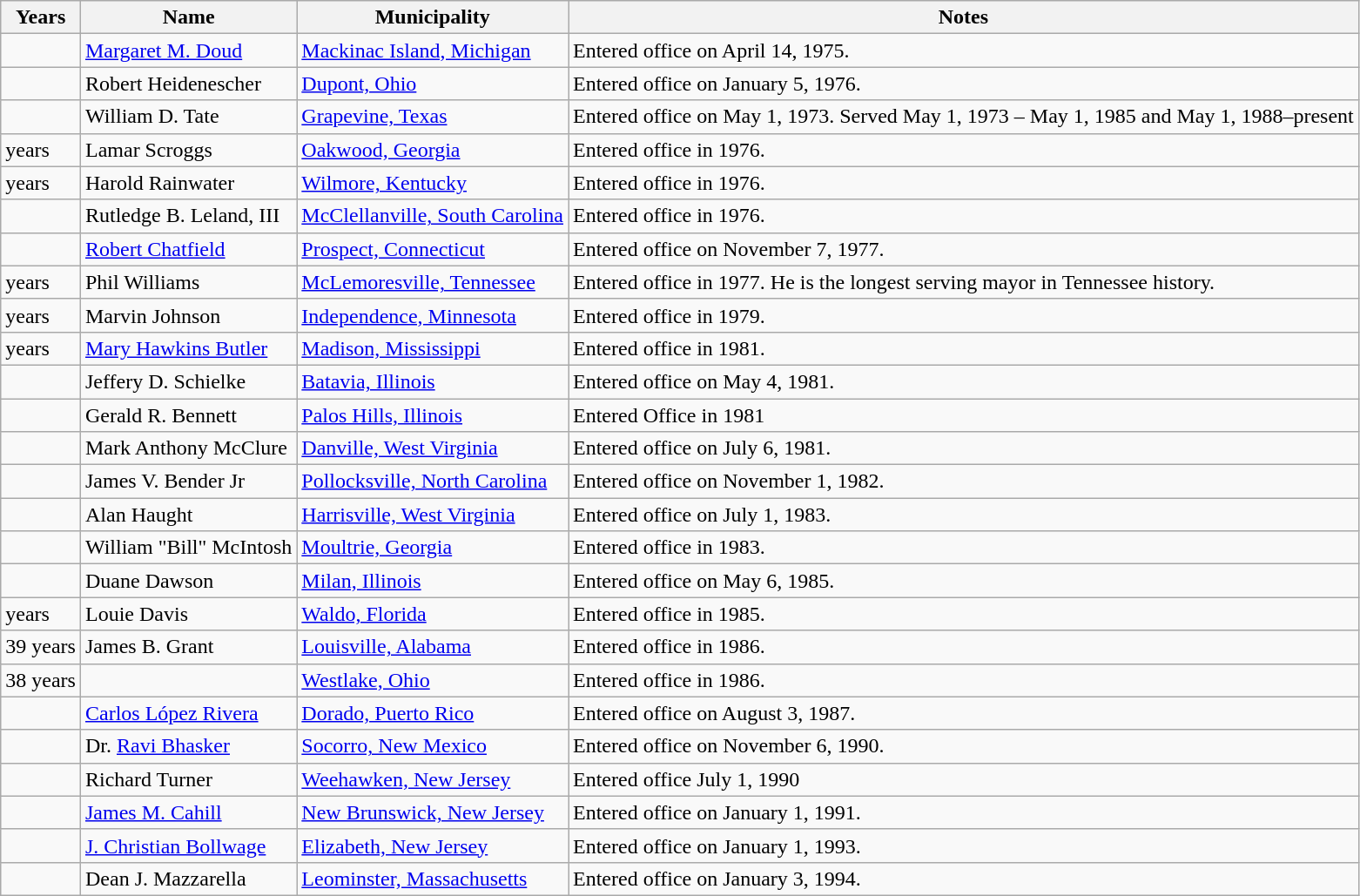<table class="wikitable sortable mw-datatable sticky-header">
<tr>
<th>Years</th>
<th>Name</th>
<th>Municipality</th>
<th>Notes</th>
</tr>
<tr>
<td></td>
<td><a href='#'>Margaret M. Doud</a></td>
<td><a href='#'>Mackinac Island, Michigan</a></td>
<td>Entered office on April 14, 1975.</td>
</tr>
<tr>
<td></td>
<td>Robert Heidenescher</td>
<td><a href='#'>Dupont, Ohio</a></td>
<td>Entered office on January 5, 1976.</td>
</tr>
<tr>
<td></td>
<td>William D. Tate</td>
<td><a href='#'>Grapevine, Texas</a></td>
<td>Entered office on May 1, 1973. Served May 1, 1973 – May 1, 1985 and May 1, 1988–present</td>
</tr>
<tr>
<td> years</td>
<td>Lamar Scroggs</td>
<td><a href='#'>Oakwood, Georgia</a></td>
<td>Entered office in 1976.</td>
</tr>
<tr>
<td> years</td>
<td>Harold Rainwater</td>
<td><a href='#'>Wilmore, Kentucky</a></td>
<td>Entered office in 1976.</td>
</tr>
<tr>
<td></td>
<td>Rutledge B. Leland, III</td>
<td><a href='#'>McClellanville, South Carolina</a></td>
<td>Entered office in 1976.</td>
</tr>
<tr>
<td></td>
<td><a href='#'>Robert Chatfield</a></td>
<td><a href='#'>Prospect, Connecticut</a></td>
<td>Entered office on November 7, 1977.</td>
</tr>
<tr>
<td> years</td>
<td>Phil Williams</td>
<td><a href='#'>McLemoresville, Tennessee</a></td>
<td>Entered office in 1977. He is the longest serving mayor in Tennessee history.</td>
</tr>
<tr>
<td> years</td>
<td>Marvin Johnson</td>
<td><a href='#'>Independence, Minnesota</a></td>
<td>Entered office in 1979.</td>
</tr>
<tr>
<td> years</td>
<td><a href='#'>Mary Hawkins Butler</a></td>
<td><a href='#'>Madison, Mississippi</a></td>
<td>Entered office in 1981.</td>
</tr>
<tr>
<td></td>
<td>Jeffery D. Schielke</td>
<td><a href='#'>Batavia, Illinois</a></td>
<td>Entered office on May 4, 1981.</td>
</tr>
<tr>
<td></td>
<td>Gerald R. Bennett</td>
<td><a href='#'>Palos Hills, Illinois</a></td>
<td>Entered Office in 1981 </td>
</tr>
<tr>
<td></td>
<td>Mark Anthony McClure</td>
<td><a href='#'>Danville, West Virginia</a></td>
<td>Entered office on July 6, 1981.</td>
</tr>
<tr>
<td></td>
<td>James V. Bender Jr</td>
<td><a href='#'>Pollocksville, North Carolina</a></td>
<td>Entered office on November 1, 1982.</td>
</tr>
<tr>
<td></td>
<td>Alan Haught</td>
<td><a href='#'>Harrisville, West Virginia</a></td>
<td>Entered office on July 1, 1983.</td>
</tr>
<tr>
<td></td>
<td>William "Bill" McIntosh</td>
<td><a href='#'>Moultrie, Georgia</a></td>
<td>Entered office in 1983.</td>
</tr>
<tr>
<td></td>
<td>Duane Dawson</td>
<td><a href='#'>Milan, Illinois</a></td>
<td>Entered office on May 6, 1985.</td>
</tr>
<tr>
<td> years</td>
<td>Louie Davis</td>
<td><a href='#'>Waldo, Florida</a></td>
<td>Entered office in 1985.</td>
</tr>
<tr>
<td>39 years</td>
<td>James B. Grant</td>
<td><a href='#'>Louisville, Alabama</a></td>
<td>Entered office in 1986.</td>
</tr>
<tr>
<td>38 years</td>
<td></td>
<td><a href='#'>Westlake, Ohio</a></td>
<td>Entered office in 1986.</td>
</tr>
<tr>
<td></td>
<td><a href='#'>Carlos López Rivera</a></td>
<td><a href='#'>Dorado, Puerto Rico</a></td>
<td>Entered office on August 3, 1987.</td>
</tr>
<tr>
<td></td>
<td>Dr. <a href='#'>Ravi Bhasker</a></td>
<td><a href='#'>Socorro, New Mexico</a></td>
<td>Entered office on November 6, 1990.</td>
</tr>
<tr>
<td></td>
<td>Richard Turner</td>
<td><a href='#'>Weehawken, New Jersey</a></td>
<td>Entered office July 1, 1990</td>
</tr>
<tr>
<td></td>
<td><a href='#'>James M. Cahill</a></td>
<td><a href='#'>New Brunswick, New Jersey</a></td>
<td>Entered office on January 1, 1991.</td>
</tr>
<tr>
<td></td>
<td><a href='#'>J. Christian Bollwage</a></td>
<td><a href='#'>Elizabeth, New Jersey</a></td>
<td>Entered office on January 1, 1993.</td>
</tr>
<tr>
<td></td>
<td>Dean J. Mazzarella</td>
<td><a href='#'>Leominster, Massachusetts</a></td>
<td>Entered office on January 3, 1994.</td>
</tr>
</table>
